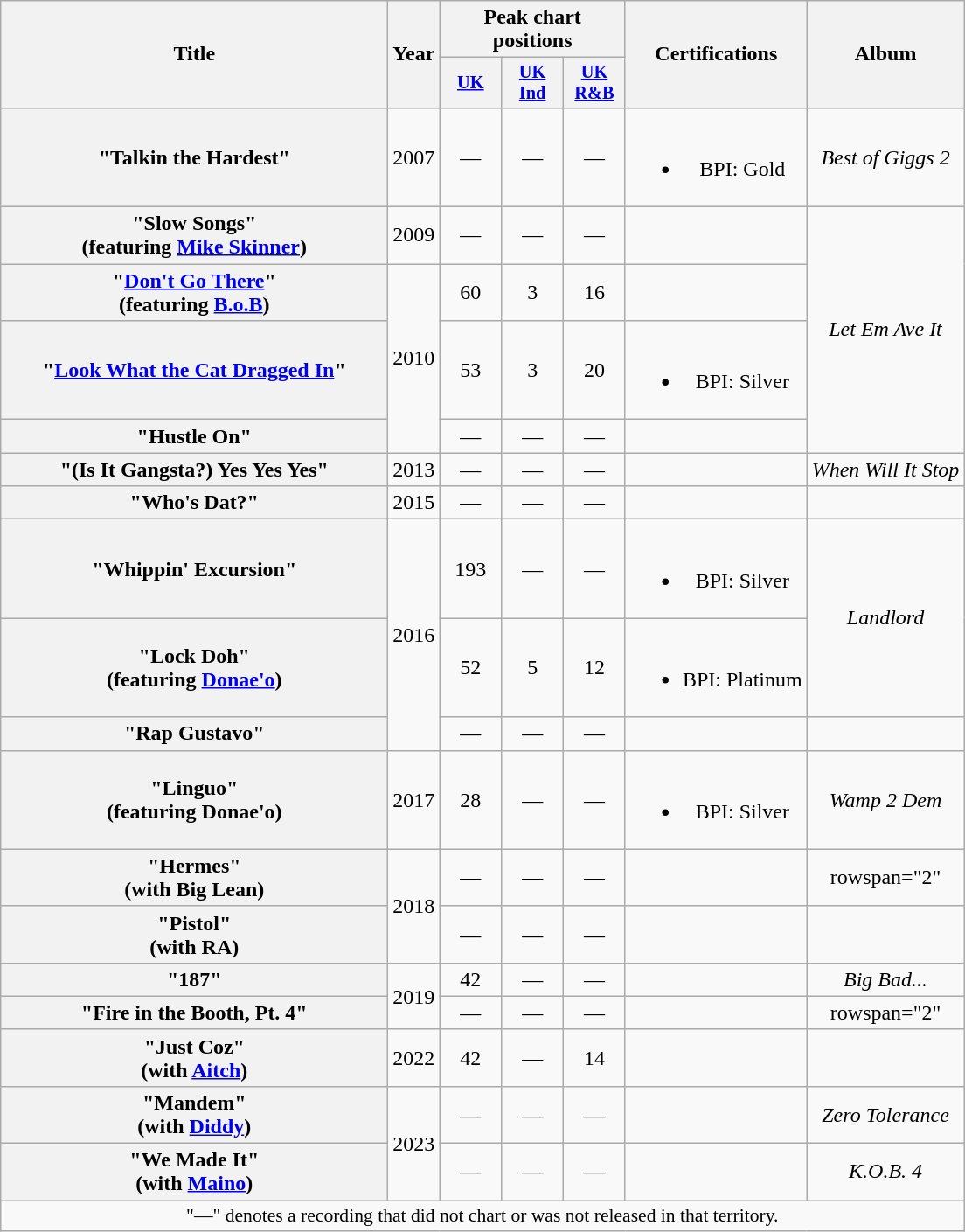<table class="wikitable plainrowheaders" style="text-align:center;" border="1">
<tr>
<th scope="col" rowspan="2" style="width:18em;">Title</th>
<th scope="col" rowspan="2">Year</th>
<th scope="col" colspan="3">Peak chart positions</th>
<th scope="col" rowspan="2">Certifications</th>
<th scope="col" rowspan="2">Album</th>
</tr>
<tr>
<th scope="col" style="width:3em;font-size:85%;"><a href='#'>UK</a><br></th>
<th scope="col" style="width:3em;font-size:85%;"><a href='#'>UK<br>Ind</a></th>
<th scope="col" style="width:3em;font-size:85%;"><a href='#'>UK<br>R&B</a></th>
</tr>
<tr>
<th scope="row">"Talkin the Hardest"</th>
<td>2007</td>
<td>—</td>
<td>—</td>
<td>—</td>
<td><br><ul><li>BPI: Gold</li></ul></td>
<td><em>Best of Giggs 2</em></td>
</tr>
<tr>
<th scope="row">"Slow Songs"<br><span>(featuring <a href='#'>Mike Skinner</a>)</span></th>
<td>2009</td>
<td>—</td>
<td>—</td>
<td>—</td>
<td></td>
<td rowspan="4"><em>Let Em Ave It</em></td>
</tr>
<tr>
<th scope="row">"<a href='#'>Don't Go There</a>"<br><span>(featuring <a href='#'>B.o.B</a>)</span></th>
<td rowspan="3">2010</td>
<td>60</td>
<td>3</td>
<td>16</td>
<td></td>
</tr>
<tr>
<th scope="row">"<a href='#'>Look What the Cat Dragged In</a>"</th>
<td>53</td>
<td>3</td>
<td>20</td>
<td><br><ul><li>BPI: Silver</li></ul></td>
</tr>
<tr>
<th scope="row">"Hustle On"</th>
<td>—</td>
<td>—</td>
<td>—</td>
<td></td>
</tr>
<tr>
<th scope="row">"(Is It Gangsta?) Yes Yes Yes"</th>
<td>2013</td>
<td>—</td>
<td>—</td>
<td>—</td>
<td></td>
<td><em>When Will It Stop</em></td>
</tr>
<tr>
<th scope="row">"Who's Dat?"</th>
<td>2015</td>
<td>—</td>
<td>—</td>
<td>—</td>
<td></td>
<td></td>
</tr>
<tr>
<th scope="row">"Whippin' Excursion"</th>
<td rowspan="3">2016</td>
<td>193</td>
<td>—</td>
<td>—</td>
<td><br><ul><li>BPI: Silver</li></ul></td>
<td rowspan="2"><em>Landlord</em></td>
</tr>
<tr>
<th scope="row">"Lock Doh"<br><span>(featuring <a href='#'>Donae'o</a>)</span></th>
<td>52</td>
<td>5</td>
<td>12</td>
<td><br><ul><li>BPI: Platinum</li></ul></td>
</tr>
<tr>
<th scope="row">"Rap Gustavo"</th>
<td>—</td>
<td>—</td>
<td>—</td>
<td></td>
<td></td>
</tr>
<tr>
<th scope="row">"Linguo"<br><span>(featuring Donae'o)</span></th>
<td>2017</td>
<td>28</td>
<td>—</td>
<td>—</td>
<td><br><ul><li>BPI: Silver</li></ul></td>
<td><em>Wamp 2 Dem</em></td>
</tr>
<tr>
<th scope="row">"Hermes"<br><span>(with Big Lean)</span></th>
<td rowspan="2">2018</td>
<td>—</td>
<td>—</td>
<td>—</td>
<td></td>
<td>rowspan="2" </td>
</tr>
<tr>
<th scope="row">"Pistol"<br><span>(with RA)</span></th>
<td>—</td>
<td>—</td>
<td>—</td>
<td></td>
</tr>
<tr>
<th scope="row">"187"</th>
<td rowspan="2">2019</td>
<td>42</td>
<td>—</td>
<td>—</td>
<td></td>
<td><em>Big Bad...</em></td>
</tr>
<tr>
<th scope="row">"Fire in the Booth, Pt. 4"</th>
<td>—</td>
<td>—</td>
<td>—</td>
<td></td>
<td>rowspan="2" </td>
</tr>
<tr>
<th scope="row">"Just Coz"<br><span>(with <a href='#'>Aitch</a>)</span></th>
<td>2022</td>
<td>42</td>
<td>—</td>
<td>14</td>
<td></td>
</tr>
<tr>
<th scope="row">"Mandem" <br><span>(with <a href='#'>Diddy</a>)</span></th>
<td rowspan="2">2023</td>
<td>—</td>
<td>—</td>
<td>—</td>
<td></td>
<td><em>Zero Tolerance</em></td>
</tr>
<tr>
<th scope="row">"We Made It" <br><span>(with <a href='#'>Maino</a>)</span></th>
<td>—</td>
<td>—</td>
<td>—</td>
<td></td>
<td><em>K.O.B. 4</em></td>
</tr>
<tr>
<td colspan="15" style="font-size:90%">"—" denotes a recording that did not chart or was not released in that territory.</td>
</tr>
</table>
